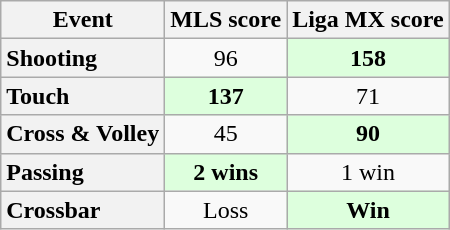<table class="wikitable plainrowheaders" style="text-align:center;">
<tr>
<th scope=col>Event</th>
<th scope=col>MLS score</th>
<th scope=col>Liga MX score</th>
</tr>
<tr>
<th scope=row style="text-align:left">Shooting</th>
<td>96</td>
<td style="background:#ddffdd"><strong>158</strong></td>
</tr>
<tr>
<th scope=row style="text-align:left">Touch</th>
<td style="background:#ddffdd"><strong>137</strong></td>
<td>71</td>
</tr>
<tr>
<th scope=row style="text-align:left">Cross & Volley</th>
<td>45</td>
<td style="background:#ddffdd"><strong>90</strong></td>
</tr>
<tr>
<th scope=row style="text-align:left">Passing</th>
<td style="background:#ddffdd"><strong>2 wins</strong></td>
<td>1 win</td>
</tr>
<tr>
<th scope=row style="text-align:left">Crossbar</th>
<td>Loss</td>
<td style="background:#ddffdd"><strong>Win</strong></td>
</tr>
</table>
